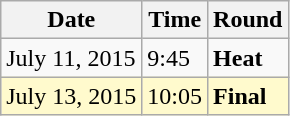<table class="wikitable">
<tr>
<th>Date</th>
<th>Time</th>
<th>Round</th>
</tr>
<tr>
<td>July 11, 2015</td>
<td>9:45</td>
<td><strong>Heat</strong></td>
</tr>
<tr style=background:lemonchiffon>
<td>July 13, 2015</td>
<td>10:05</td>
<td><strong>Final</strong></td>
</tr>
</table>
